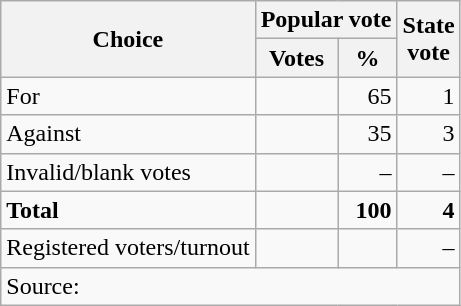<table class=wikitable style=text-align:right>
<tr>
<th rowspan=2>Choice</th>
<th colspan=2>Popular vote</th>
<th rowspan=2>State<br>vote</th>
</tr>
<tr>
<th>Votes</th>
<th>%</th>
</tr>
<tr>
<td align=left>For</td>
<td></td>
<td>65</td>
<td>1</td>
</tr>
<tr>
<td align=left>Against</td>
<td></td>
<td>35</td>
<td>3</td>
</tr>
<tr>
<td align=left>Invalid/blank votes</td>
<td></td>
<td>–</td>
<td>–</td>
</tr>
<tr>
<td align=left><strong>Total</strong></td>
<td></td>
<td><strong>100</strong></td>
<td><strong>4</strong></td>
</tr>
<tr>
<td align=left>Registered voters/turnout</td>
<td></td>
<td></td>
<td>–</td>
</tr>
<tr>
<td colspan=4 align=left>Source: </td>
</tr>
</table>
